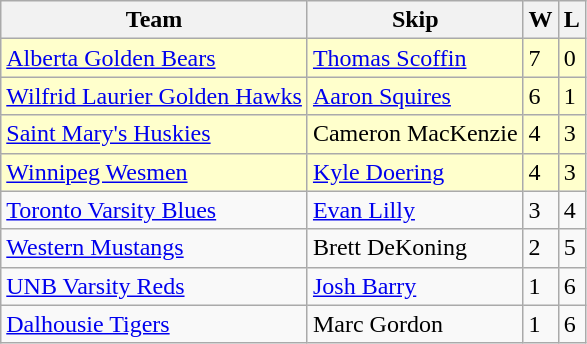<table class=wikitable>
<tr>
<th>Team</th>
<th>Skip</th>
<th>W</th>
<th>L</th>
</tr>
<tr bgcolor=#ffffcc>
<td> <a href='#'>Alberta Golden Bears</a></td>
<td><a href='#'>Thomas Scoffin</a></td>
<td>7</td>
<td>0</td>
</tr>
<tr bgcolor=#ffffcc>
<td> <a href='#'>Wilfrid Laurier Golden Hawks</a></td>
<td><a href='#'>Aaron Squires</a></td>
<td>6</td>
<td>1</td>
</tr>
<tr bgcolor=#ffffcc>
<td> <a href='#'>Saint Mary's Huskies</a></td>
<td>Cameron MacKenzie</td>
<td>4</td>
<td>3</td>
</tr>
<tr bgcolor=#ffffcc>
<td> <a href='#'>Winnipeg Wesmen</a></td>
<td><a href='#'>Kyle Doering</a></td>
<td>4</td>
<td>3</td>
</tr>
<tr>
<td> <a href='#'>Toronto Varsity Blues</a></td>
<td><a href='#'>Evan Lilly</a></td>
<td>3</td>
<td>4</td>
</tr>
<tr>
<td> <a href='#'>Western Mustangs</a></td>
<td>Brett DeKoning</td>
<td>2</td>
<td>5</td>
</tr>
<tr>
<td> <a href='#'>UNB Varsity Reds</a></td>
<td><a href='#'>Josh Barry</a></td>
<td>1</td>
<td>6</td>
</tr>
<tr>
<td> <a href='#'>Dalhousie Tigers</a></td>
<td>Marc Gordon</td>
<td>1</td>
<td>6</td>
</tr>
</table>
